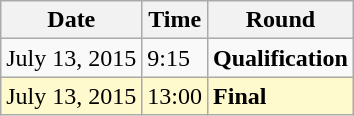<table class="wikitable">
<tr>
<th>Date</th>
<th>Time</th>
<th>Round</th>
</tr>
<tr>
<td>July 13, 2015</td>
<td>9:15</td>
<td><strong>Qualification</strong></td>
</tr>
<tr style=background:lemonchiffon>
<td>July 13, 2015</td>
<td>13:00</td>
<td><strong>Final</strong></td>
</tr>
</table>
